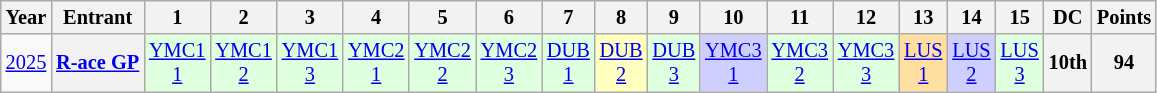<table class="wikitable" style="text-align:center; font-size:85%">
<tr>
<th>Year</th>
<th>Entrant</th>
<th>1</th>
<th>2</th>
<th>3</th>
<th>4</th>
<th>5</th>
<th>6</th>
<th>7</th>
<th>8</th>
<th>9</th>
<th>10</th>
<th>11</th>
<th>12</th>
<th>13</th>
<th>14</th>
<th>15</th>
<th>DC</th>
<th>Points</th>
</tr>
<tr>
<td><a href='#'>2025</a></td>
<th nowrap><a href='#'>R-ace GP</a></th>
<td style="background:#DFFFDF;"><a href='#'>YMC1<br>1</a><br></td>
<td style="background:#DFFFDF;"><a href='#'>YMC1<br>2</a><br></td>
<td style="background:#DFFFDF;"><a href='#'>YMC1<br>3</a><br></td>
<td style="background:#DFFFDF;"><a href='#'>YMC2<br>1</a><br></td>
<td style="background:#DFFFDF;"><a href='#'>YMC2<br>2</a><br></td>
<td style="background:#DFFFDF;"><a href='#'>YMC2<br>3</a><br></td>
<td style="background:#DFFFDF;"><a href='#'>DUB<br>1</a><br></td>
<td style="background:#FFFFBF;"><a href='#'>DUB<br>2</a><br></td>
<td style="background:#DFFFDF;"><a href='#'>DUB<br>3</a><br></td>
<td style="background:#CFCFFF;"><a href='#'>YMC3<br>1</a><br></td>
<td style="background:#DFFFDF;"><a href='#'>YMC3<br>2</a><br></td>
<td style="background:#DFFFDF;"><a href='#'>YMC3<br>3</a><br></td>
<td style="background:#FFDF9F;"><a href='#'>LUS<br>1</a><br></td>
<td style="background:#CFCFFF;"><a href='#'>LUS<br>2</a><br></td>
<td style="background:#DFFFDF;"><a href='#'>LUS<br>3</a><br></td>
<th>10th</th>
<th>94</th>
</tr>
</table>
